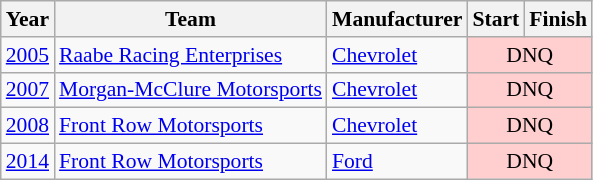<table class="wikitable" style="font-size: 90%;">
<tr>
<th>Year</th>
<th>Team</th>
<th>Manufacturer</th>
<th>Start</th>
<th>Finish</th>
</tr>
<tr>
<td><a href='#'>2005</a></td>
<td><a href='#'>Raabe Racing Enterprises</a></td>
<td><a href='#'>Chevrolet</a></td>
<td align=center colspan=2 style="background:#FFCFCF;">DNQ</td>
</tr>
<tr>
<td><a href='#'>2007</a></td>
<td><a href='#'>Morgan-McClure Motorsports</a></td>
<td><a href='#'>Chevrolet</a></td>
<td align=center colspan=2 style="background:#FFCFCF;">DNQ</td>
</tr>
<tr>
<td><a href='#'>2008</a></td>
<td><a href='#'>Front Row Motorsports</a></td>
<td><a href='#'>Chevrolet</a></td>
<td align=center colspan=2 style="background:#FFCFCF;">DNQ</td>
</tr>
<tr>
<td><a href='#'>2014</a></td>
<td><a href='#'>Front Row Motorsports</a></td>
<td><a href='#'>Ford</a></td>
<td align=center colspan=2 style="background:#FFCFCF;">DNQ</td>
</tr>
</table>
